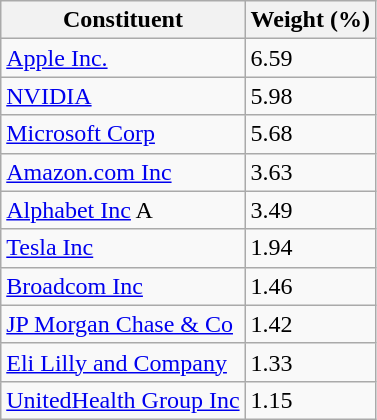<table class="wikitable sortable">
<tr>
<th>Constituent</th>
<th>Weight (%)</th>
</tr>
<tr>
<td><a href='#'>Apple Inc.</a></td>
<td>6.59</td>
</tr>
<tr>
<td><a href='#'>NVIDIA</a></td>
<td>5.98</td>
</tr>
<tr>
<td><a href='#'>Microsoft Corp</a></td>
<td>5.68</td>
</tr>
<tr>
<td><a href='#'>Amazon.com Inc</a></td>
<td>3.63</td>
</tr>
<tr>
<td><a href='#'>Alphabet Inc</a> A</td>
<td>3.49</td>
</tr>
<tr>
<td><a href='#'>Tesla Inc</a></td>
<td>1.94</td>
</tr>
<tr>
<td><a href='#'>Broadcom Inc</a></td>
<td>1.46</td>
</tr>
<tr>
<td><a href='#'>JP Morgan Chase & Co</a></td>
<td>1.42</td>
</tr>
<tr>
<td><a href='#'>Eli Lilly and Company</a></td>
<td>1.33</td>
</tr>
<tr>
<td><a href='#'>UnitedHealth Group Inc</a></td>
<td>1.15</td>
</tr>
</table>
